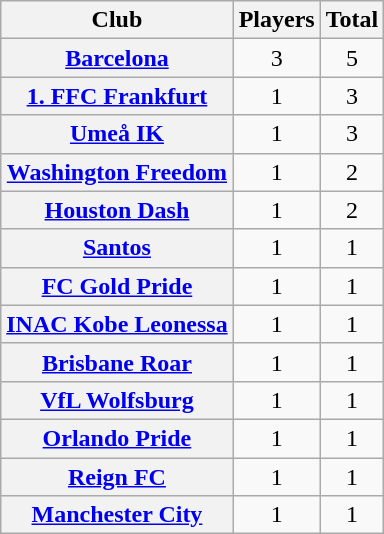<table class="sortable plainrowheaders wikitable">
<tr>
<th scope="col">Club</th>
<th scope="col">Players</th>
<th scope="col">Total</th>
</tr>
<tr>
<th scope="row"> <a href='#'>Barcelona</a></th>
<td style="text-align: center">3</td>
<td style="text-align: center">5</td>
</tr>
<tr>
<th scope="row"> <a href='#'>1. FFC Frankfurt</a></th>
<td style="text-align:center">1</td>
<td style="text-align:center">3</td>
</tr>
<tr>
<th scope="row"> <a href='#'>Umeå IK</a></th>
<td style="text-align:center">1</td>
<td style="text-align:center">3</td>
</tr>
<tr>
<th scope="row"> <a href='#'>Washington Freedom</a></th>
<td style="text-align:center">1</td>
<td style="text-align:center">2</td>
</tr>
<tr>
<th scope="row"> <a href='#'>Houston Dash</a></th>
<td style="text-align:center">1</td>
<td style="text-align:center">2</td>
</tr>
<tr>
<th scope="row"> <a href='#'>Santos</a></th>
<td style="text-align:center">1</td>
<td style="text-align:center">1</td>
</tr>
<tr>
<th scope="row"> <a href='#'>FC Gold Pride</a></th>
<td style="text-align:center">1</td>
<td style="text-align:center">1</td>
</tr>
<tr>
<th scope="row"> <a href='#'>INAC Kobe Leonessa</a></th>
<td style="text-align:center">1</td>
<td style="text-align:center">1</td>
</tr>
<tr>
<th scope="row"> <a href='#'>Brisbane Roar</a></th>
<td style="text-align:center">1</td>
<td style="text-align:center">1</td>
</tr>
<tr>
<th scope="row"> <a href='#'>VfL Wolfsburg</a></th>
<td style="text-align:center">1</td>
<td style="text-align:center">1</td>
</tr>
<tr>
<th scope="row"> <a href='#'>Orlando Pride</a></th>
<td style="text-align: center">1</td>
<td style="text-align: center">1</td>
</tr>
<tr>
<th scope="row"> <a href='#'>Reign FC</a></th>
<td style="text-align: center">1</td>
<td style="text-align: center">1</td>
</tr>
<tr>
<th scope="row"> <a href='#'>Manchester City</a></th>
<td style="text-align: center">1</td>
<td style="text-align: center">1</td>
</tr>
</table>
